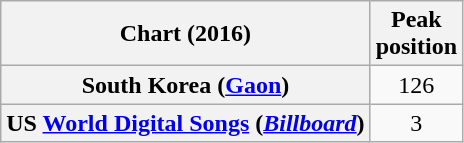<table class="wikitable sortable plainrowheaders" style="text-align:center">
<tr>
<th scope="col">Chart (2016)</th>
<th scope="col">Peak<br>position</th>
</tr>
<tr>
<th scope="row">South Korea (<a href='#'>Gaon</a>)</th>
<td>126</td>
</tr>
<tr>
<th scope="row">US <a href='#'>World Digital Songs</a> (<em><a href='#'>Billboard</a></em>)</th>
<td>3</td>
</tr>
</table>
